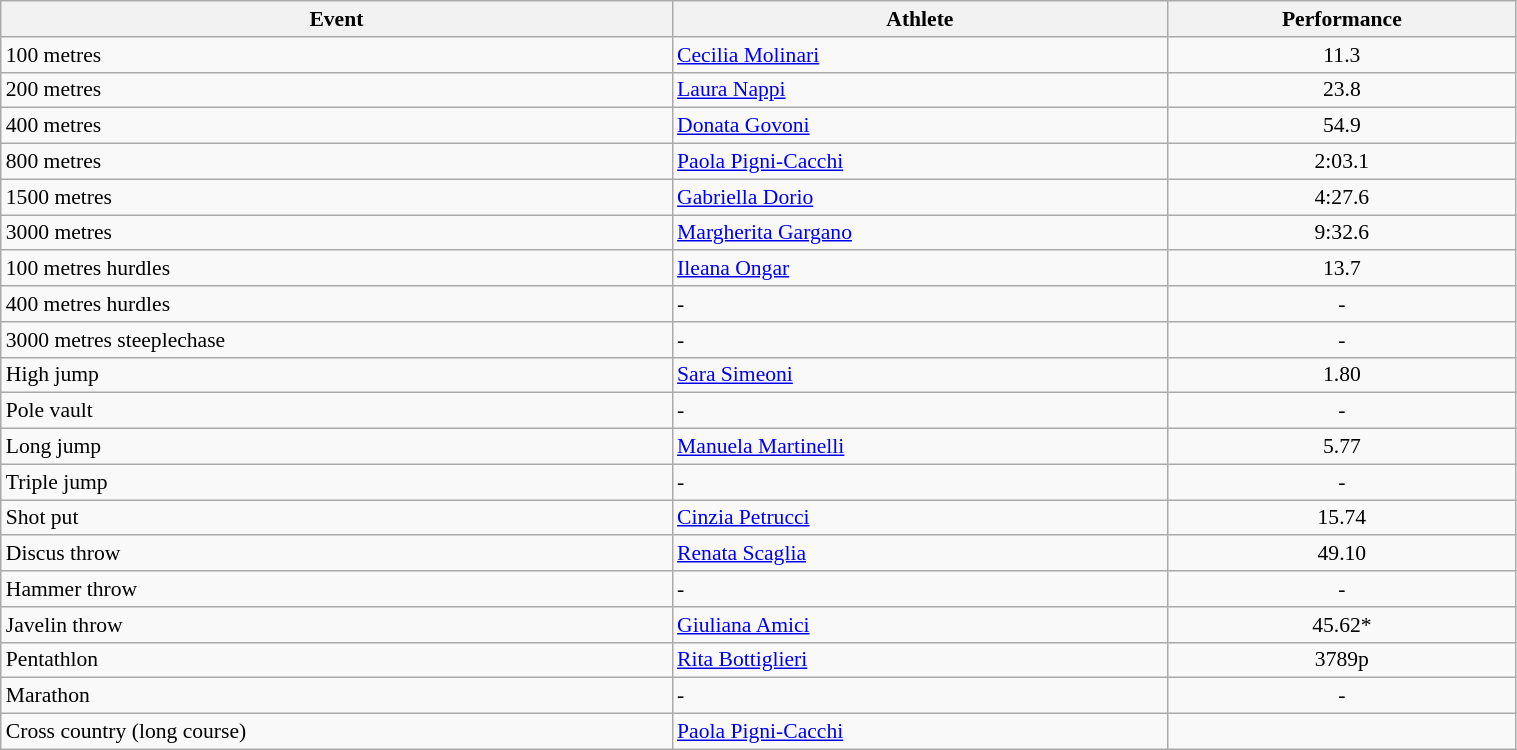<table class="wikitable" width=80% style="font-size:90%; text-align:left;">
<tr>
<th>Event</th>
<th>Athlete</th>
<th>Performance</th>
</tr>
<tr>
<td>100 metres</td>
<td><a href='#'>Cecilia Molinari</a></td>
<td align=center>11.3</td>
</tr>
<tr>
<td>200 metres</td>
<td><a href='#'>Laura Nappi</a></td>
<td align=center>23.8</td>
</tr>
<tr>
<td>400 metres</td>
<td><a href='#'>Donata Govoni</a></td>
<td align=center>54.9</td>
</tr>
<tr>
<td>800 metres</td>
<td><a href='#'>Paola Pigni-Cacchi</a></td>
<td align=center>2:03.1</td>
</tr>
<tr>
<td>1500 metres</td>
<td><a href='#'>Gabriella Dorio</a></td>
<td align=center>4:27.6</td>
</tr>
<tr>
<td>3000 metres</td>
<td><a href='#'>Margherita Gargano</a></td>
<td align=center>9:32.6</td>
</tr>
<tr>
<td>100 metres hurdles</td>
<td><a href='#'>Ileana Ongar</a></td>
<td align=center>13.7</td>
</tr>
<tr>
<td>400 metres hurdles</td>
<td>-</td>
<td align=center>-</td>
</tr>
<tr>
<td>3000 metres steeplechase</td>
<td>-</td>
<td align=center>-</td>
</tr>
<tr>
<td>High jump</td>
<td><a href='#'>Sara Simeoni</a></td>
<td align=center>1.80</td>
</tr>
<tr>
<td>Pole vault</td>
<td>-</td>
<td align=center>-</td>
</tr>
<tr>
<td>Long jump</td>
<td><a href='#'>Manuela Martinelli</a></td>
<td align=center>5.77</td>
</tr>
<tr>
<td>Triple jump</td>
<td>-</td>
<td align=center>-</td>
</tr>
<tr>
<td>Shot put</td>
<td><a href='#'>Cinzia Petrucci</a></td>
<td align=center>15.74</td>
</tr>
<tr>
<td>Discus throw</td>
<td><a href='#'>Renata Scaglia</a></td>
<td align=center>49.10</td>
</tr>
<tr>
<td>Hammer throw</td>
<td>-</td>
<td align=center>-</td>
</tr>
<tr>
<td>Javelin throw</td>
<td><a href='#'>Giuliana Amici</a></td>
<td align=center>45.62*</td>
</tr>
<tr>
<td>Pentathlon</td>
<td><a href='#'>Rita Bottiglieri</a></td>
<td align=center>3789p</td>
</tr>
<tr>
<td>Marathon</td>
<td>-</td>
<td align=center>-</td>
</tr>
<tr>
<td>Cross country (long course)</td>
<td><a href='#'>Paola Pigni-Cacchi</a></td>
<td align=center></td>
</tr>
</table>
